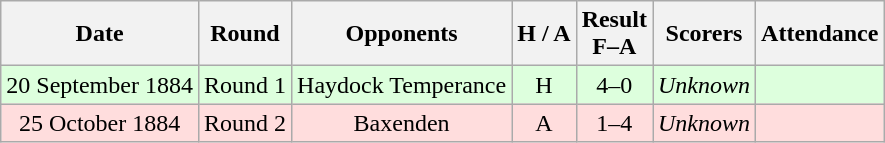<table class="wikitable" style="text-align:center">
<tr>
<th>Date</th>
<th>Round</th>
<th>Opponents</th>
<th>H / A</th>
<th>Result<br>F–A</th>
<th>Scorers</th>
<th>Attendance</th>
</tr>
<tr bgcolor="#ddffdd">
<td>20 September 1884</td>
<td>Round 1</td>
<td>Haydock Temperance</td>
<td>H</td>
<td>4–0</td>
<td><em>Unknown</em></td>
<td></td>
</tr>
<tr bgcolor="#ffdddd">
<td>25 October 1884</td>
<td>Round 2</td>
<td>Baxenden</td>
<td>A</td>
<td>1–4</td>
<td><em>Unknown</em></td>
<td></td>
</tr>
</table>
